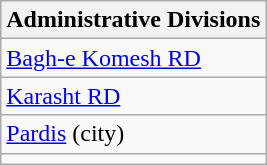<table class="wikitable">
<tr>
<th>Administrative Divisions</th>
</tr>
<tr>
<td><a href='#'>Bagh-e Komesh RD</a></td>
</tr>
<tr>
<td><a href='#'>Karasht RD</a></td>
</tr>
<tr>
<td><a href='#'>Pardis</a> (city)</td>
</tr>
<tr>
<td colspan=1></td>
</tr>
</table>
